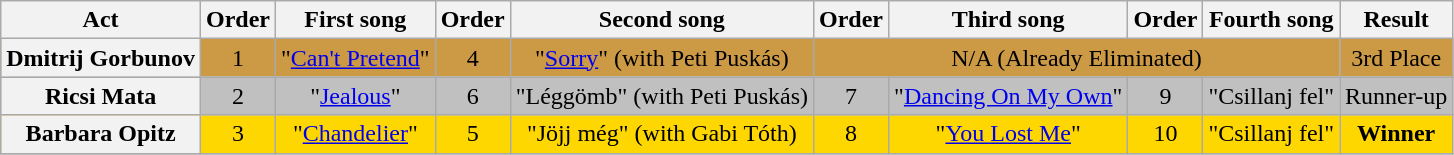<table class="wikitable" style="text-align:center;">
<tr>
<th scope="col">Act</th>
<th scope="col">Order</th>
<th scope="col">First song</th>
<th scope="col">Order</th>
<th scope="col">Second song</th>
<th scope="col">Order</th>
<th scope="col">Third song</th>
<th scope="col">Order</th>
<th scope="col">Fourth song</th>
<th scope="col">Result</th>
</tr>
<tr bgcolor="#c94">
<th scope="row">Dmitrij Gorbunov</th>
<td>1</td>
<td>"<a href='#'>Can't Pretend</a>"</td>
<td>4</td>
<td>"<a href='#'>Sorry</a>" (with Peti Puskás)</td>
<td colspan=4>N/A (Already Eliminated)</td>
<td>3rd Place</td>
</tr>
<tr bgcolor="silver">
<th scope="row">Ricsi Mata</th>
<td>2</td>
<td>"<a href='#'>Jealous</a>"</td>
<td>6</td>
<td>"Léggömb" (with Peti Puskás)</td>
<td>7</td>
<td>"<a href='#'>Dancing On My Own</a>"</td>
<td>9</td>
<td>"Csillanj fel"</td>
<td>Runner-up</td>
</tr>
<tr bgcolor="gold">
<th scope="row">Barbara Opitz</th>
<td>3</td>
<td>"<a href='#'>Chandelier</a>"</td>
<td>5</td>
<td>"Jöjj még" (with Gabi Tóth)</td>
<td>8</td>
<td>"<a href='#'>You Lost Me</a>"</td>
<td>10</td>
<td>"Csillanj fel"</td>
<td><strong>Winner</strong></td>
</tr>
<tr>
</tr>
</table>
